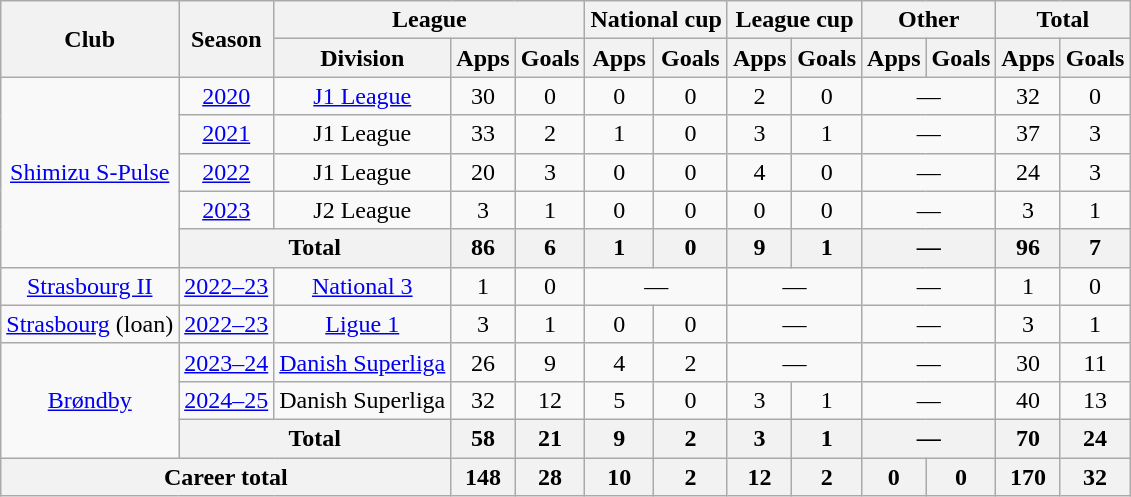<table class="wikitable" style="text-align:center">
<tr>
<th rowspan="2">Club</th>
<th rowspan="2">Season</th>
<th colspan="3">League</th>
<th colspan="2">National cup</th>
<th colspan="2">League cup</th>
<th colspan="2">Other</th>
<th colspan="2">Total</th>
</tr>
<tr>
<th>Division</th>
<th>Apps</th>
<th>Goals</th>
<th>Apps</th>
<th>Goals</th>
<th>Apps</th>
<th>Goals</th>
<th>Apps</th>
<th>Goals</th>
<th>Apps</th>
<th>Goals</th>
</tr>
<tr>
<td rowspan="5"><a href='#'>Shimizu S-Pulse</a></td>
<td><a href='#'>2020</a></td>
<td><a href='#'>J1 League</a></td>
<td>30</td>
<td>0</td>
<td>0</td>
<td>0</td>
<td>2</td>
<td>0</td>
<td colspan="2">—</td>
<td>32</td>
<td>0</td>
</tr>
<tr>
<td><a href='#'>2021</a></td>
<td>J1 League</td>
<td>33</td>
<td>2</td>
<td>1</td>
<td>0</td>
<td>3</td>
<td>1</td>
<td colspan="2">—</td>
<td>37</td>
<td>3</td>
</tr>
<tr>
<td><a href='#'>2022</a></td>
<td>J1 League</td>
<td>20</td>
<td>3</td>
<td>0</td>
<td>0</td>
<td>4</td>
<td>0</td>
<td colspan="2">—</td>
<td>24</td>
<td>3</td>
</tr>
<tr>
<td><a href='#'>2023</a></td>
<td>J2 League</td>
<td>3</td>
<td>1</td>
<td>0</td>
<td>0</td>
<td>0</td>
<td>0</td>
<td colspan="2">—</td>
<td>3</td>
<td>1</td>
</tr>
<tr>
<th colspan="2">Total</th>
<th>86</th>
<th>6</th>
<th>1</th>
<th>0</th>
<th>9</th>
<th>1</th>
<th colspan="2">—</th>
<th>96</th>
<th>7</th>
</tr>
<tr>
<td><a href='#'>Strasbourg II</a></td>
<td><a href='#'>2022–23</a></td>
<td><a href='#'>National 3</a></td>
<td>1</td>
<td>0</td>
<td colspan="2">—</td>
<td colspan="2">—</td>
<td colspan="2">—</td>
<td>1</td>
<td>0</td>
</tr>
<tr>
<td><a href='#'>Strasbourg</a> (loan)</td>
<td><a href='#'>2022–23</a></td>
<td><a href='#'>Ligue 1</a></td>
<td>3</td>
<td>1</td>
<td>0</td>
<td>0</td>
<td colspan="2">—</td>
<td colspan="2">—</td>
<td>3</td>
<td>1</td>
</tr>
<tr>
<td rowspan="3"><a href='#'>Brøndby</a></td>
<td><a href='#'>2023–24</a></td>
<td><a href='#'>Danish Superliga</a></td>
<td>26</td>
<td>9</td>
<td>4</td>
<td>2</td>
<td colspan="2">—</td>
<td colspan="2">—</td>
<td>30</td>
<td>11</td>
</tr>
<tr>
<td><a href='#'>2024–25</a></td>
<td>Danish Superliga</td>
<td>32</td>
<td>12</td>
<td>5</td>
<td>0</td>
<td>3</td>
<td>1</td>
<td colspan="2">—</td>
<td>40</td>
<td>13</td>
</tr>
<tr>
<th colspan="2">Total</th>
<th>58</th>
<th>21</th>
<th>9</th>
<th>2</th>
<th>3</th>
<th>1</th>
<th colspan="2">—</th>
<th>70</th>
<th>24</th>
</tr>
<tr>
<th colspan="3">Career total</th>
<th>148</th>
<th>28</th>
<th>10</th>
<th>2</th>
<th>12</th>
<th>2</th>
<th>0</th>
<th>0</th>
<th>170</th>
<th>32</th>
</tr>
</table>
